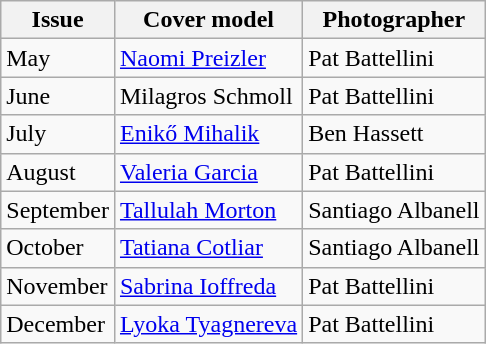<table class="sortable wikitable">
<tr>
<th>Issue</th>
<th>Cover model</th>
<th>Photographer</th>
</tr>
<tr>
<td>May</td>
<td><a href='#'>Naomi Preizler</a></td>
<td>Pat Battellini</td>
</tr>
<tr>
<td>June</td>
<td>Milagros Schmoll</td>
<td>Pat Battellini</td>
</tr>
<tr>
<td>July</td>
<td><a href='#'>Enikő Mihalik</a></td>
<td>Ben Hassett</td>
</tr>
<tr>
<td>August</td>
<td><a href='#'>Valeria Garcia</a></td>
<td>Pat Battellini</td>
</tr>
<tr>
<td>September</td>
<td><a href='#'>Tallulah Morton</a></td>
<td>Santiago Albanell</td>
</tr>
<tr>
<td>October</td>
<td><a href='#'>Tatiana Cotliar</a></td>
<td>Santiago Albanell</td>
</tr>
<tr>
<td>November</td>
<td><a href='#'>Sabrina Ioffreda</a></td>
<td>Pat Battellini</td>
</tr>
<tr>
<td>December</td>
<td><a href='#'>Lyoka Tyagnereva</a></td>
<td>Pat Battellini</td>
</tr>
</table>
